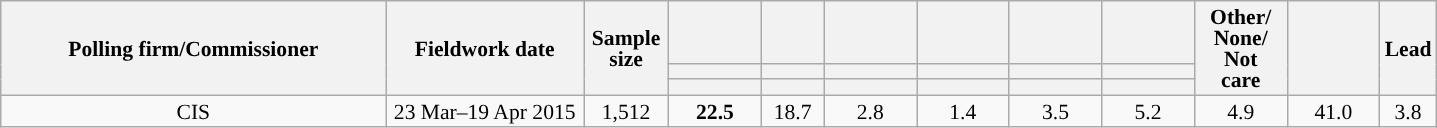<table class="wikitable collapsible collapsed" style="text-align:center; font-size:90%; line-height:14px;">
<tr style="height:42px;">
<th style="width:250px;" rowspan="3">Polling firm/Commissioner</th>
<th style="width:125px;" rowspan="3">Fieldwork date</th>
<th style="width:50px;" rowspan="3">Sample size</th>
<th style="width:55px;"></th>
<th style="width:35px;"></th>
<th style="width:55px;"></th>
<th style="width:55px;"></th>
<th style="width:55px;"></th>
<th style="width:55px;"></th>
<th style="width:55px;" rowspan="3">Other/<br>None/<br>Not<br>care</th>
<th style="width:55px;" rowspan="3"></th>
<th style="width:30px;" rowspan="3">Lead</th>
</tr>
<tr>
<th style="color:inherit;background:"></th>
<th style="color:inherit;background:"></th>
<th style="color:inherit;background:"></th>
<th style="color:inherit;background:"></th>
<th style="color:inherit;background:"></th>
<th style="color:inherit;background:"></th>
</tr>
<tr>
<th></th>
<th></th>
<th></th>
<th></th>
<th></th>
<th></th>
</tr>
<tr>
<td>CIS</td>
<td>23 Mar–19 Apr 2015</td>
<td>1,512</td>
<td><strong>22.5</strong></td>
<td>18.7</td>
<td>2.8</td>
<td>1.4</td>
<td>3.5</td>
<td>5.2</td>
<td>4.9</td>
<td>41.0</td>
<td style="background:">3.8</td>
</tr>
</table>
